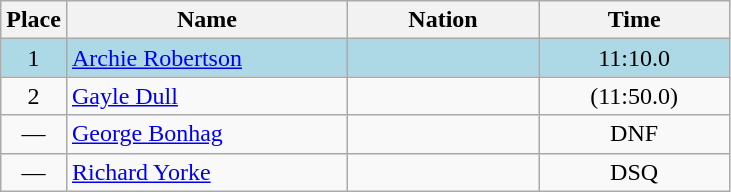<table class=wikitable>
<tr>
<th width=20>Place</th>
<th width=180>Name</th>
<th width=120>Nation</th>
<th width=120>Time</th>
</tr>
<tr bgcolor=lightblue>
<td align=center>1</td>
<td><a href='#'>Archie Robertson</a></td>
<td></td>
<td align=center>11:10.0</td>
</tr>
<tr>
<td align=center>2</td>
<td><a href='#'>Gayle Dull</a></td>
<td></td>
<td align=center>(11:50.0)</td>
</tr>
<tr>
<td align=center>—</td>
<td><a href='#'>George Bonhag</a></td>
<td></td>
<td align=center>DNF</td>
</tr>
<tr>
<td align=center>—</td>
<td><a href='#'>Richard Yorke</a></td>
<td></td>
<td align=center>DSQ</td>
</tr>
</table>
